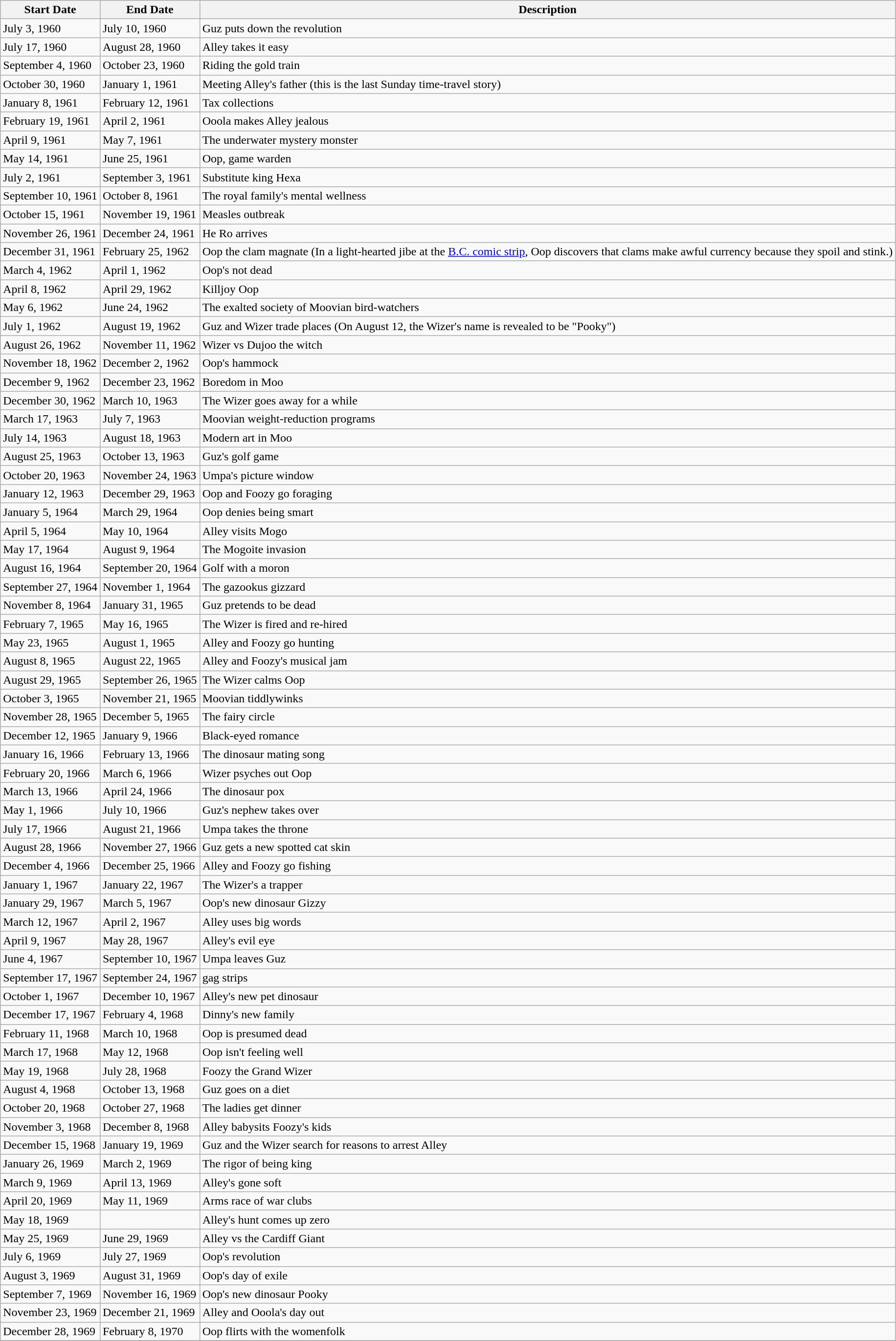<table class="wikitable">
<tr>
<th>Start Date</th>
<th>End Date</th>
<th>Description</th>
</tr>
<tr>
<td>July 3, 1960</td>
<td>July 10, 1960</td>
<td>Guz puts down the revolution</td>
</tr>
<tr>
<td>July 17, 1960</td>
<td>August 28, 1960</td>
<td>Alley takes it easy</td>
</tr>
<tr>
<td>September 4, 1960</td>
<td>October 23, 1960</td>
<td>Riding the gold train</td>
</tr>
<tr>
<td>October 30, 1960</td>
<td>January 1, 1961</td>
<td>Meeting Alley's father (this is the last Sunday time-travel story)</td>
</tr>
<tr>
<td>January 8, 1961</td>
<td>February 12, 1961</td>
<td>Tax collections</td>
</tr>
<tr>
<td>February 19, 1961</td>
<td>April 2, 1961</td>
<td>Ooola makes Alley jealous</td>
</tr>
<tr>
<td>April 9, 1961</td>
<td>May 7, 1961</td>
<td>The underwater mystery monster</td>
</tr>
<tr>
<td>May 14, 1961</td>
<td>June 25, 1961</td>
<td>Oop, game warden</td>
</tr>
<tr>
<td>July 2, 1961</td>
<td>September 3, 1961</td>
<td>Substitute king Hexa</td>
</tr>
<tr>
<td>September 10, 1961</td>
<td>October 8, 1961</td>
<td>The royal family's mental wellness</td>
</tr>
<tr>
<td>October 15, 1961</td>
<td>November 19, 1961</td>
<td>Measles outbreak</td>
</tr>
<tr>
<td>November 26, 1961</td>
<td>December 24, 1961</td>
<td>He Ro arrives</td>
</tr>
<tr>
<td>December 31, 1961</td>
<td>February 25, 1962</td>
<td>Oop the clam magnate (In a light-hearted jibe at the <a href='#'>B.C. comic strip</a>, Oop discovers that clams make awful currency because they spoil and stink.)</td>
</tr>
<tr>
<td>March 4, 1962</td>
<td>April 1, 1962</td>
<td>Oop's not dead</td>
</tr>
<tr>
<td>April 8, 1962</td>
<td>April 29, 1962</td>
<td>Killjoy Oop</td>
</tr>
<tr>
<td>May 6, 1962</td>
<td>June 24, 1962</td>
<td>The exalted society of Moovian bird-watchers</td>
</tr>
<tr>
<td>July 1, 1962</td>
<td>August 19, 1962</td>
<td>Guz and Wizer trade places (On August 12, the Wizer's name is revealed to be "Pooky")</td>
</tr>
<tr>
<td>August 26, 1962</td>
<td>November 11, 1962</td>
<td>Wizer vs Dujoo the witch</td>
</tr>
<tr>
<td>November 18, 1962</td>
<td>December 2, 1962</td>
<td>Oop's hammock</td>
</tr>
<tr>
<td>December 9, 1962</td>
<td>December 23, 1962</td>
<td>Boredom in Moo</td>
</tr>
<tr>
<td>December 30, 1962</td>
<td>March 10, 1963</td>
<td>The Wizer goes away for a while</td>
</tr>
<tr>
<td>March 17, 1963</td>
<td>July 7, 1963</td>
<td>Moovian weight-reduction programs</td>
</tr>
<tr>
<td>July 14, 1963</td>
<td>August 18, 1963</td>
<td>Modern art in Moo</td>
</tr>
<tr>
<td>August 25, 1963</td>
<td>October 13, 1963</td>
<td>Guz's golf game</td>
</tr>
<tr>
<td>October 20, 1963</td>
<td>November 24, 1963</td>
<td>Umpa's picture window</td>
</tr>
<tr>
<td>January 12, 1963</td>
<td>December 29, 1963</td>
<td>Oop and Foozy go foraging</td>
</tr>
<tr>
<td>January 5, 1964</td>
<td>March 29, 1964</td>
<td>Oop denies being smart</td>
</tr>
<tr>
<td>April 5, 1964</td>
<td>May 10, 1964</td>
<td>Alley visits Mogo</td>
</tr>
<tr>
<td>May 17, 1964</td>
<td>August 9, 1964</td>
<td>The Mogoite invasion</td>
</tr>
<tr>
<td>August 16, 1964</td>
<td>September 20, 1964</td>
<td>Golf with a moron</td>
</tr>
<tr>
<td>September 27, 1964</td>
<td>November 1, 1964</td>
<td>The gazookus gizzard</td>
</tr>
<tr>
<td>November 8, 1964</td>
<td>January 31, 1965</td>
<td>Guz pretends to be dead</td>
</tr>
<tr>
<td>February 7, 1965</td>
<td>May 16, 1965</td>
<td>The Wizer is fired and re-hired</td>
</tr>
<tr>
<td>May 23, 1965</td>
<td>August 1, 1965</td>
<td>Alley and Foozy go hunting</td>
</tr>
<tr>
<td>August 8, 1965</td>
<td>August 22, 1965</td>
<td>Alley and Foozy's musical jam</td>
</tr>
<tr>
<td>August 29, 1965</td>
<td>September 26, 1965</td>
<td>The Wizer calms Oop</td>
</tr>
<tr>
<td>October 3, 1965</td>
<td>November 21, 1965</td>
<td>Moovian tiddlywinks</td>
</tr>
<tr>
<td>November 28, 1965</td>
<td>December 5, 1965</td>
<td>The fairy circle</td>
</tr>
<tr>
<td>December 12, 1965</td>
<td>January 9, 1966</td>
<td>Black-eyed romance</td>
</tr>
<tr>
<td>January 16, 1966</td>
<td>February 13, 1966</td>
<td>The dinosaur mating song</td>
</tr>
<tr>
<td>February 20, 1966</td>
<td>March 6, 1966</td>
<td>Wizer psyches out Oop</td>
</tr>
<tr>
<td>March 13, 1966</td>
<td>April 24, 1966</td>
<td>The dinosaur pox</td>
</tr>
<tr>
<td>May 1, 1966</td>
<td>July 10, 1966</td>
<td>Guz's nephew takes over</td>
</tr>
<tr>
<td>July 17, 1966</td>
<td>August 21, 1966</td>
<td>Umpa takes the throne</td>
</tr>
<tr>
<td>August 28, 1966</td>
<td>November 27, 1966</td>
<td>Guz gets a new spotted cat skin</td>
</tr>
<tr>
<td>December 4, 1966</td>
<td>December 25, 1966</td>
<td>Alley and Foozy go fishing</td>
</tr>
<tr>
<td>January 1, 1967</td>
<td>January 22, 1967</td>
<td>The Wizer's a trapper</td>
</tr>
<tr>
<td>January 29, 1967</td>
<td>March 5, 1967</td>
<td>Oop's new dinosaur Gizzy</td>
</tr>
<tr>
<td>March 12, 1967</td>
<td>April 2, 1967</td>
<td>Alley uses big words</td>
</tr>
<tr>
<td>April 9, 1967</td>
<td>May 28, 1967</td>
<td>Alley's evil eye</td>
</tr>
<tr>
<td>June 4, 1967</td>
<td>September 10, 1967</td>
<td>Umpa leaves Guz</td>
</tr>
<tr>
<td>September 17, 1967</td>
<td>September 24, 1967</td>
<td>gag strips</td>
</tr>
<tr>
<td>October 1, 1967</td>
<td>December 10, 1967</td>
<td>Alley's new pet dinosaur</td>
</tr>
<tr>
<td>December 17, 1967</td>
<td>February 4, 1968</td>
<td>Dinny's new family</td>
</tr>
<tr>
<td>February 11, 1968</td>
<td>March 10, 1968</td>
<td>Oop is presumed dead</td>
</tr>
<tr>
<td>March 17, 1968</td>
<td>May 12, 1968</td>
<td>Oop isn't feeling well</td>
</tr>
<tr>
<td>May 19, 1968</td>
<td>July 28, 1968</td>
<td>Foozy the Grand Wizer</td>
</tr>
<tr>
<td>August 4, 1968</td>
<td>October 13, 1968</td>
<td>Guz goes on a diet</td>
</tr>
<tr>
<td>October 20, 1968</td>
<td>October 27, 1968</td>
<td>The ladies get dinner</td>
</tr>
<tr>
<td>November 3, 1968</td>
<td>December 8, 1968</td>
<td>Alley babysits Foozy's kids</td>
</tr>
<tr>
<td>December 15, 1968</td>
<td>January 19, 1969</td>
<td>Guz and the Wizer search for reasons to arrest Alley</td>
</tr>
<tr>
<td>January 26, 1969</td>
<td>March 2, 1969</td>
<td>The rigor of being king</td>
</tr>
<tr>
<td>March 9, 1969</td>
<td>April 13, 1969</td>
<td>Alley's gone soft</td>
</tr>
<tr>
<td>April 20, 1969</td>
<td>May 11, 1969</td>
<td>Arms race of war clubs</td>
</tr>
<tr>
<td>May 18, 1969</td>
<td></td>
<td>Alley's hunt comes up zero</td>
</tr>
<tr>
<td>May 25, 1969</td>
<td>June 29, 1969</td>
<td>Alley vs the Cardiff Giant</td>
</tr>
<tr>
<td>July 6, 1969</td>
<td>July 27, 1969</td>
<td>Oop's revolution</td>
</tr>
<tr>
<td>August 3, 1969</td>
<td>August 31, 1969</td>
<td>Oop's day of exile</td>
</tr>
<tr>
<td>September 7, 1969</td>
<td>November 16, 1969</td>
<td>Oop's new dinosaur Pooky</td>
</tr>
<tr>
<td>November 23, 1969</td>
<td>December 21, 1969</td>
<td>Alley and Ooola's day out</td>
</tr>
<tr>
<td>December 28, 1969</td>
<td>February 8, 1970</td>
<td>Oop flirts with the womenfolk</td>
</tr>
<tr>
</tr>
</table>
